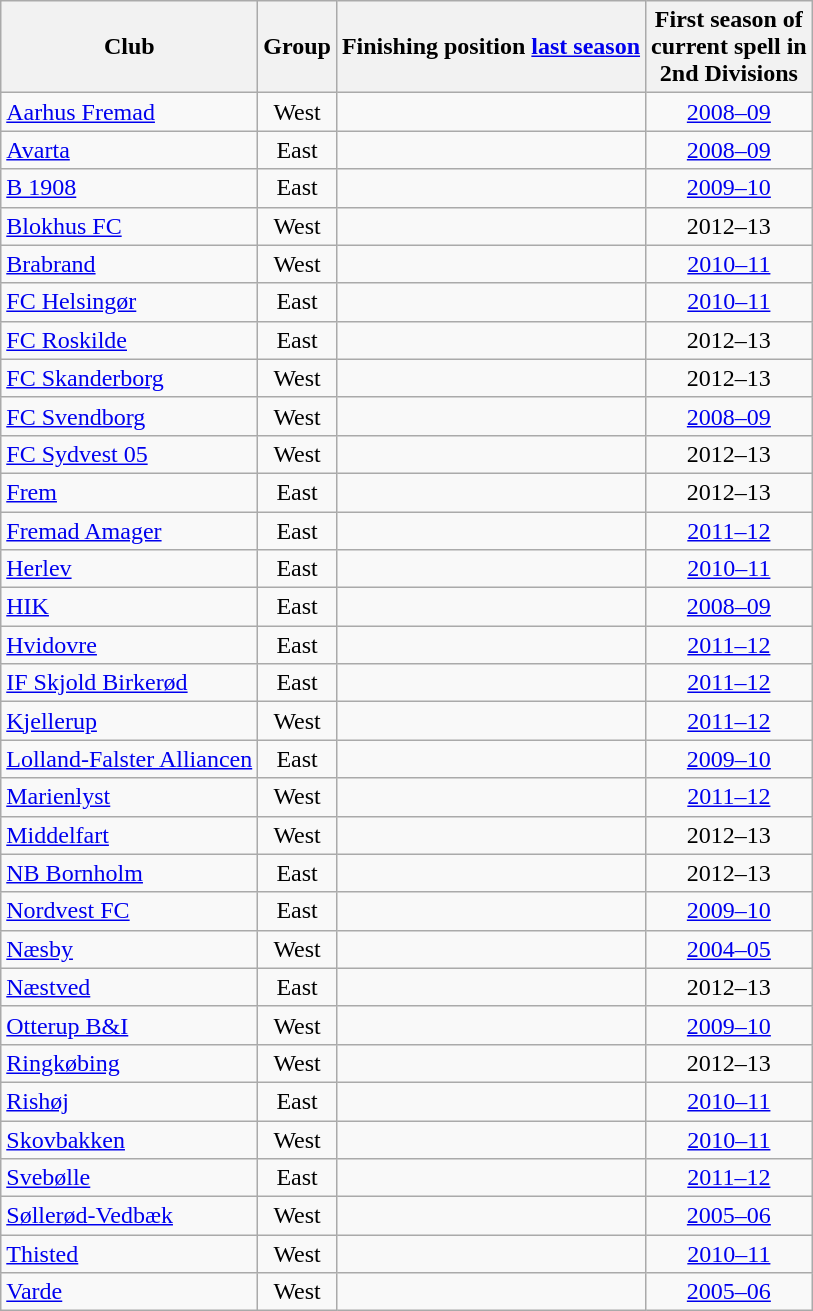<table class="wikitable sortable" style="text-align:center;">
<tr>
<th>Club</th>
<th>Group</th>
<th>Finishing position <a href='#'>last season</a></th>
<th>First season of<br>current spell in<br>2nd Divisions</th>
</tr>
<tr>
<td style="text-align:left;"><a href='#'>Aarhus Fremad</a></td>
<td>West</td>
<td></td>
<td><a href='#'>2008–09</a></td>
</tr>
<tr>
<td style="text-align:left;"><a href='#'>Avarta</a></td>
<td>East</td>
<td></td>
<td><a href='#'>2008–09</a></td>
</tr>
<tr>
<td style="text-align:left;"><a href='#'>B 1908</a></td>
<td>East</td>
<td></td>
<td><a href='#'>2009–10</a></td>
</tr>
<tr>
<td style="text-align:left;"><a href='#'>Blokhus FC</a></td>
<td>West</td>
<td></td>
<td>2012–13</td>
</tr>
<tr>
<td style="text-align:left;"><a href='#'>Brabrand</a></td>
<td>West</td>
<td></td>
<td><a href='#'>2010–11</a></td>
</tr>
<tr>
<td style="text-align:left;"><a href='#'>FC Helsingør</a></td>
<td>East</td>
<td></td>
<td><a href='#'>2010–11</a></td>
</tr>
<tr>
<td style="text-align:left;"><a href='#'>FC Roskilde</a></td>
<td>East</td>
<td></td>
<td>2012–13</td>
</tr>
<tr>
<td style="text-align:left;"><a href='#'>FC Skanderborg</a></td>
<td>West</td>
<td></td>
<td>2012–13</td>
</tr>
<tr>
<td style="text-align:left;"><a href='#'>FC Svendborg</a></td>
<td>West</td>
<td></td>
<td><a href='#'>2008–09</a></td>
</tr>
<tr>
<td style="text-align:left;"><a href='#'>FC Sydvest 05</a></td>
<td>West</td>
<td></td>
<td>2012–13</td>
</tr>
<tr>
<td style="text-align:left;"><a href='#'>Frem</a></td>
<td>East</td>
<td></td>
<td>2012–13</td>
</tr>
<tr>
<td style="text-align:left;"><a href='#'>Fremad Amager</a></td>
<td>East</td>
<td></td>
<td><a href='#'>2011–12</a></td>
</tr>
<tr>
<td style="text-align:left;"><a href='#'>Herlev</a></td>
<td>East</td>
<td></td>
<td><a href='#'>2010–11</a></td>
</tr>
<tr>
<td style="text-align:left;"><a href='#'>HIK</a></td>
<td>East</td>
<td></td>
<td><a href='#'>2008–09</a></td>
</tr>
<tr>
<td style="text-align:left;"><a href='#'>Hvidovre</a></td>
<td>East</td>
<td></td>
<td><a href='#'>2011–12</a></td>
</tr>
<tr>
<td style="text-align:left;"><a href='#'>IF Skjold Birkerød</a></td>
<td>East</td>
<td></td>
<td><a href='#'>2011–12</a></td>
</tr>
<tr>
<td style="text-align:left;"><a href='#'>Kjellerup</a></td>
<td>West</td>
<td></td>
<td><a href='#'>2011–12</a></td>
</tr>
<tr>
<td style="text-align:left;"><a href='#'>Lolland-Falster Alliancen</a></td>
<td>East</td>
<td></td>
<td><a href='#'>2009–10</a></td>
</tr>
<tr>
<td style="text-align:left;"><a href='#'>Marienlyst</a></td>
<td>West</td>
<td></td>
<td><a href='#'>2011–12</a></td>
</tr>
<tr>
<td style="text-align:left;"><a href='#'>Middelfart</a></td>
<td>West</td>
<td></td>
<td>2012–13</td>
</tr>
<tr>
<td style="text-align:left;"><a href='#'>NB Bornholm</a></td>
<td>East</td>
<td></td>
<td>2012–13</td>
</tr>
<tr>
<td style="text-align:left;"><a href='#'>Nordvest FC</a></td>
<td>East</td>
<td></td>
<td><a href='#'>2009–10</a></td>
</tr>
<tr>
<td style="text-align:left;"><a href='#'>Næsby</a></td>
<td>West</td>
<td></td>
<td><a href='#'>2004–05</a></td>
</tr>
<tr>
<td style="text-align:left;"><a href='#'>Næstved</a></td>
<td>East</td>
<td></td>
<td>2012–13</td>
</tr>
<tr>
<td style="text-align:left;"><a href='#'>Otterup B&I</a></td>
<td>West</td>
<td></td>
<td><a href='#'>2009–10</a></td>
</tr>
<tr>
<td style="text-align:left;"><a href='#'>Ringkøbing</a></td>
<td>West</td>
<td></td>
<td>2012–13</td>
</tr>
<tr>
<td style="text-align:left;"><a href='#'>Rishøj</a></td>
<td>East</td>
<td></td>
<td><a href='#'>2010–11</a></td>
</tr>
<tr>
<td style="text-align:left;"><a href='#'>Skovbakken</a></td>
<td>West</td>
<td></td>
<td><a href='#'>2010–11</a></td>
</tr>
<tr>
<td style="text-align:left;"><a href='#'>Svebølle</a></td>
<td>East</td>
<td></td>
<td><a href='#'>2011–12</a></td>
</tr>
<tr>
<td style="text-align:left;"><a href='#'>Søllerød-Vedbæk</a></td>
<td>West</td>
<td></td>
<td><a href='#'>2005–06</a></td>
</tr>
<tr>
<td style="text-align:left;"><a href='#'>Thisted</a></td>
<td>West</td>
<td></td>
<td><a href='#'>2010–11</a></td>
</tr>
<tr>
<td style="text-align:left;"><a href='#'>Varde</a></td>
<td>West</td>
<td></td>
<td><a href='#'>2005–06</a></td>
</tr>
</table>
